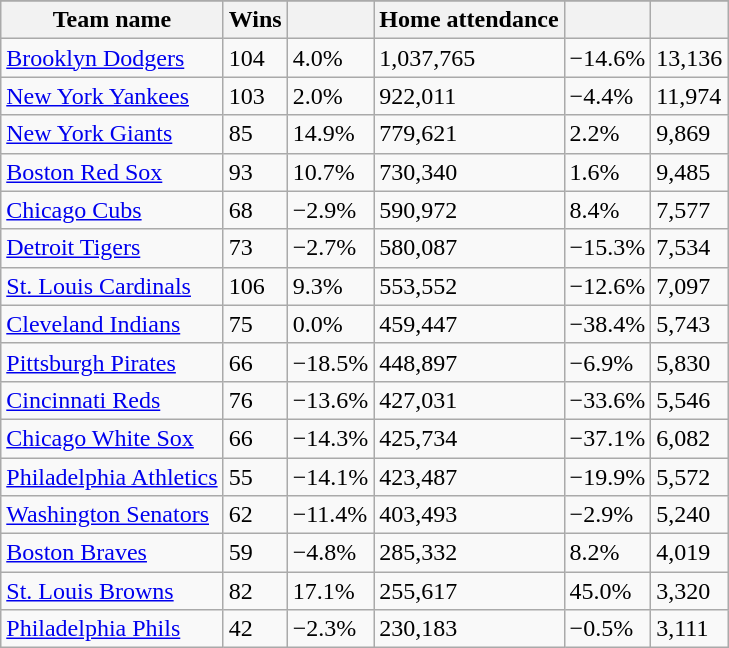<table class="wikitable sortable">
<tr style="text-align:center; font-size:larger;">
</tr>
<tr>
<th>Team name</th>
<th>Wins</th>
<th></th>
<th>Home attendance</th>
<th></th>
<th></th>
</tr>
<tr>
<td><a href='#'>Brooklyn Dodgers</a></td>
<td>104</td>
<td>4.0%</td>
<td>1,037,765</td>
<td>−14.6%</td>
<td>13,136</td>
</tr>
<tr>
<td><a href='#'>New York Yankees</a></td>
<td>103</td>
<td>2.0%</td>
<td>922,011</td>
<td>−4.4%</td>
<td>11,974</td>
</tr>
<tr>
<td><a href='#'>New York Giants</a></td>
<td>85</td>
<td>14.9%</td>
<td>779,621</td>
<td>2.2%</td>
<td>9,869</td>
</tr>
<tr>
<td><a href='#'>Boston Red Sox</a></td>
<td>93</td>
<td>10.7%</td>
<td>730,340</td>
<td>1.6%</td>
<td>9,485</td>
</tr>
<tr>
<td><a href='#'>Chicago Cubs</a></td>
<td>68</td>
<td>−2.9%</td>
<td>590,972</td>
<td>8.4%</td>
<td>7,577</td>
</tr>
<tr>
<td><a href='#'>Detroit Tigers</a></td>
<td>73</td>
<td>−2.7%</td>
<td>580,087</td>
<td>−15.3%</td>
<td>7,534</td>
</tr>
<tr>
<td><a href='#'>St. Louis Cardinals</a></td>
<td>106</td>
<td>9.3%</td>
<td>553,552</td>
<td>−12.6%</td>
<td>7,097</td>
</tr>
<tr>
<td><a href='#'>Cleveland Indians</a></td>
<td>75</td>
<td>0.0%</td>
<td>459,447</td>
<td>−38.4%</td>
<td>5,743</td>
</tr>
<tr>
<td><a href='#'>Pittsburgh Pirates</a></td>
<td>66</td>
<td>−18.5%</td>
<td>448,897</td>
<td>−6.9%</td>
<td>5,830</td>
</tr>
<tr>
<td><a href='#'>Cincinnati Reds</a></td>
<td>76</td>
<td>−13.6%</td>
<td>427,031</td>
<td>−33.6%</td>
<td>5,546</td>
</tr>
<tr>
<td><a href='#'>Chicago White Sox</a></td>
<td>66</td>
<td>−14.3%</td>
<td>425,734</td>
<td>−37.1%</td>
<td>6,082</td>
</tr>
<tr>
<td><a href='#'>Philadelphia Athletics</a></td>
<td>55</td>
<td>−14.1%</td>
<td>423,487</td>
<td>−19.9%</td>
<td>5,572</td>
</tr>
<tr>
<td><a href='#'>Washington Senators</a></td>
<td>62</td>
<td>−11.4%</td>
<td>403,493</td>
<td>−2.9%</td>
<td>5,240</td>
</tr>
<tr>
<td><a href='#'>Boston Braves</a></td>
<td>59</td>
<td>−4.8%</td>
<td>285,332</td>
<td>8.2%</td>
<td>4,019</td>
</tr>
<tr>
<td><a href='#'>St. Louis Browns</a></td>
<td>82</td>
<td>17.1%</td>
<td>255,617</td>
<td>45.0%</td>
<td>3,320</td>
</tr>
<tr>
<td><a href='#'>Philadelphia Phils</a></td>
<td>42</td>
<td>−2.3%</td>
<td>230,183</td>
<td>−0.5%</td>
<td>3,111</td>
</tr>
</table>
